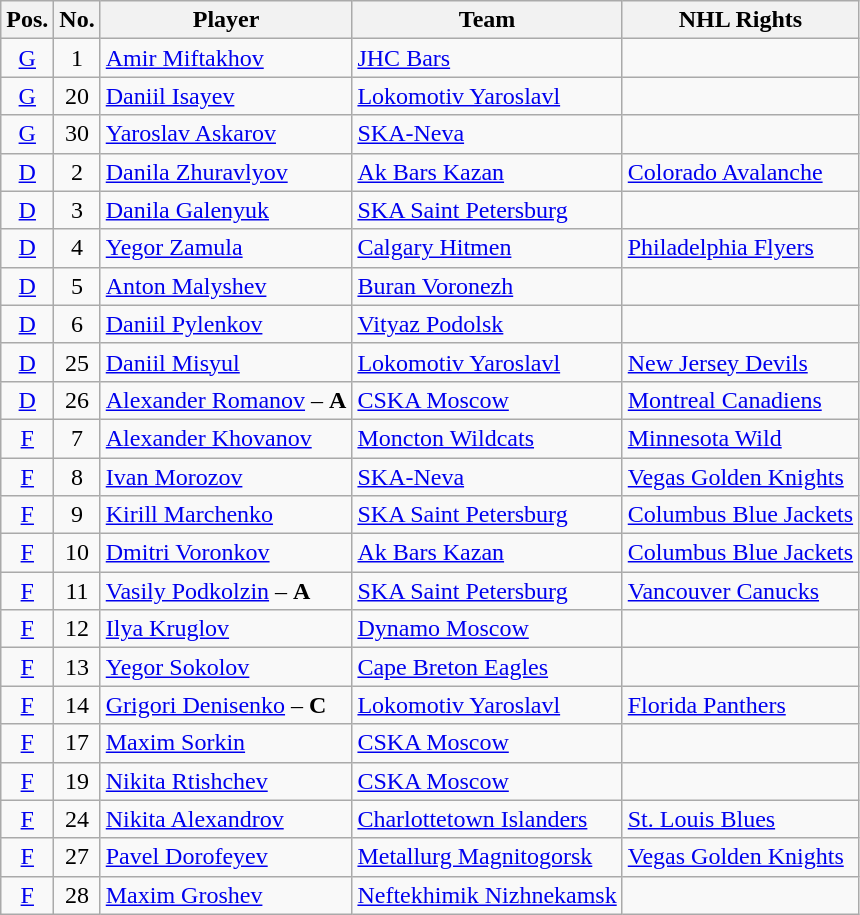<table class="wikitable sortable">
<tr>
<th>Pos.</th>
<th>No.</th>
<th>Player</th>
<th>Team</th>
<th>NHL Rights</th>
</tr>
<tr>
<td style="text-align:center;"><a href='#'>G</a></td>
<td style="text-align:center;">1</td>
<td><a href='#'>Amir Miftakhov</a></td>
<td> <a href='#'>JHC Bars</a></td>
<td></td>
</tr>
<tr>
<td style="text-align:center;"><a href='#'>G</a></td>
<td style="text-align:center;">20</td>
<td><a href='#'>Daniil Isayev</a></td>
<td> <a href='#'>Lokomotiv Yaroslavl</a></td>
<td></td>
</tr>
<tr>
<td style="text-align:center;"><a href='#'>G</a></td>
<td style="text-align:center;">30</td>
<td><a href='#'>Yaroslav Askarov</a></td>
<td> <a href='#'>SKA-Neva</a></td>
<td></td>
</tr>
<tr>
<td style="text-align:center;"><a href='#'>D</a></td>
<td style="text-align:center;">2</td>
<td><a href='#'>Danila Zhuravlyov</a></td>
<td> <a href='#'>Ak Bars Kazan</a></td>
<td><a href='#'>Colorado Avalanche</a></td>
</tr>
<tr>
<td style="text-align:center;"><a href='#'>D</a></td>
<td style="text-align:center;">3</td>
<td><a href='#'>Danila Galenyuk</a></td>
<td> <a href='#'>SKA Saint Petersburg</a></td>
<td></td>
</tr>
<tr>
<td style="text-align:center;"><a href='#'>D</a></td>
<td style="text-align:center;">4</td>
<td><a href='#'>Yegor Zamula</a></td>
<td> <a href='#'>Calgary Hitmen</a></td>
<td><a href='#'>Philadelphia Flyers</a></td>
</tr>
<tr>
<td style="text-align:center;"><a href='#'>D</a></td>
<td style="text-align:center;">5</td>
<td><a href='#'>Anton Malyshev</a></td>
<td> <a href='#'>Buran Voronezh</a></td>
<td></td>
</tr>
<tr>
<td style="text-align:center;"><a href='#'>D</a></td>
<td style="text-align:center;">6</td>
<td><a href='#'>Daniil Pylenkov</a></td>
<td> <a href='#'>Vityaz Podolsk</a></td>
<td></td>
</tr>
<tr>
<td style="text-align:center;"><a href='#'>D</a></td>
<td style="text-align:center;">25</td>
<td><a href='#'>Daniil Misyul</a></td>
<td> <a href='#'>Lokomotiv Yaroslavl</a></td>
<td><a href='#'>New Jersey Devils</a></td>
</tr>
<tr>
<td style="text-align:center;"><a href='#'>D</a></td>
<td style="text-align:center;">26</td>
<td><a href='#'>Alexander Romanov</a> – <strong>A</strong></td>
<td> <a href='#'>CSKA Moscow</a></td>
<td><a href='#'>Montreal Canadiens</a></td>
</tr>
<tr>
<td style="text-align:center;"><a href='#'>F</a></td>
<td style="text-align:center;">7</td>
<td><a href='#'>Alexander Khovanov</a></td>
<td> <a href='#'>Moncton Wildcats</a></td>
<td><a href='#'>Minnesota Wild</a></td>
</tr>
<tr>
<td style="text-align:center;"><a href='#'>F</a></td>
<td style="text-align:center;">8</td>
<td><a href='#'>Ivan Morozov</a></td>
<td> <a href='#'>SKA-Neva</a></td>
<td><a href='#'>Vegas Golden Knights</a></td>
</tr>
<tr>
<td style="text-align:center;"><a href='#'>F</a></td>
<td style="text-align:center;">9</td>
<td><a href='#'>Kirill Marchenko</a></td>
<td> <a href='#'>SKA Saint Petersburg</a></td>
<td><a href='#'>Columbus Blue Jackets</a></td>
</tr>
<tr>
<td style="text-align:center;"><a href='#'>F</a></td>
<td style="text-align:center;">10</td>
<td><a href='#'>Dmitri Voronkov</a></td>
<td> <a href='#'>Ak Bars Kazan</a></td>
<td><a href='#'>Columbus Blue Jackets</a></td>
</tr>
<tr>
<td style="text-align:center;"><a href='#'>F</a></td>
<td style="text-align:center;">11</td>
<td><a href='#'>Vasily Podkolzin</a> – <strong>A</strong></td>
<td> <a href='#'>SKA Saint Petersburg</a></td>
<td><a href='#'>Vancouver Canucks</a></td>
</tr>
<tr>
<td style="text-align:center;"><a href='#'>F</a></td>
<td style="text-align:center;">12</td>
<td><a href='#'>Ilya Kruglov</a></td>
<td> <a href='#'>Dynamo Moscow</a></td>
<td></td>
</tr>
<tr>
<td style="text-align:center;"><a href='#'>F</a></td>
<td style="text-align:center;">13</td>
<td><a href='#'>Yegor Sokolov</a></td>
<td> <a href='#'>Cape Breton Eagles</a></td>
<td></td>
</tr>
<tr>
<td style="text-align:center;"><a href='#'>F</a></td>
<td style="text-align:center;">14</td>
<td><a href='#'>Grigori Denisenko</a> – <strong>C</strong></td>
<td> <a href='#'>Lokomotiv Yaroslavl</a></td>
<td><a href='#'>Florida Panthers</a></td>
</tr>
<tr>
<td style="text-align:center;"><a href='#'>F</a></td>
<td style="text-align:center;">17</td>
<td><a href='#'>Maxim Sorkin</a></td>
<td> <a href='#'>CSKA Moscow</a></td>
<td></td>
</tr>
<tr>
<td style="text-align:center;"><a href='#'>F</a></td>
<td style="text-align:center;">19</td>
<td><a href='#'>Nikita Rtishchev</a></td>
<td> <a href='#'>CSKA Moscow</a></td>
<td></td>
</tr>
<tr>
<td style="text-align:center;"><a href='#'>F</a></td>
<td style="text-align:center;">24</td>
<td><a href='#'>Nikita Alexandrov</a></td>
<td> <a href='#'>Charlottetown Islanders</a></td>
<td><a href='#'>St. Louis Blues</a></td>
</tr>
<tr>
<td style="text-align:center;"><a href='#'>F</a></td>
<td style="text-align:center;">27</td>
<td><a href='#'>Pavel Dorofeyev</a></td>
<td> <a href='#'>Metallurg Magnitogorsk</a></td>
<td><a href='#'>Vegas Golden Knights</a></td>
</tr>
<tr>
<td style="text-align:center;"><a href='#'>F</a></td>
<td style="text-align:center;">28</td>
<td><a href='#'>Maxim Groshev</a></td>
<td> <a href='#'>Neftekhimik Nizhnekamsk</a></td>
<td></td>
</tr>
</table>
